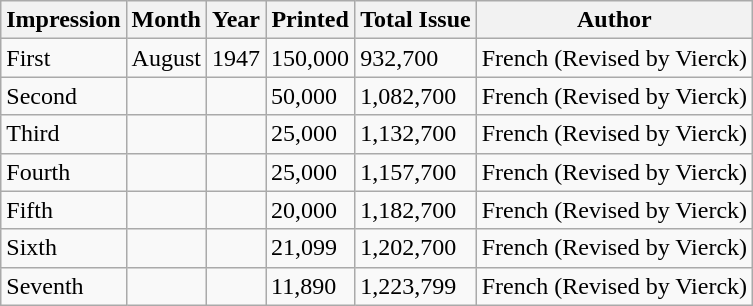<table class="wikitable">
<tr>
<th>Impression</th>
<th>Month</th>
<th>Year</th>
<th>Printed</th>
<th>Total Issue</th>
<th>Author</th>
</tr>
<tr>
<td>First</td>
<td>August</td>
<td>1947</td>
<td>150,000</td>
<td>932,700</td>
<td>French (Revised by Vierck)</td>
</tr>
<tr>
<td>Second</td>
<td></td>
<td></td>
<td>50,000</td>
<td>1,082,700</td>
<td>French (Revised by Vierck)</td>
</tr>
<tr>
<td>Third</td>
<td></td>
<td></td>
<td>25,000</td>
<td>1,132,700</td>
<td>French (Revised by Vierck)</td>
</tr>
<tr>
<td>Fourth</td>
<td></td>
<td></td>
<td>25,000</td>
<td>1,157,700</td>
<td>French (Revised by Vierck)</td>
</tr>
<tr>
<td>Fifth</td>
<td></td>
<td></td>
<td>20,000</td>
<td>1,182,700</td>
<td>French (Revised by Vierck)</td>
</tr>
<tr>
<td>Sixth</td>
<td></td>
<td></td>
<td>21,099</td>
<td>1,202,700</td>
<td>French (Revised by Vierck)</td>
</tr>
<tr>
<td>Seventh</td>
<td></td>
<td></td>
<td>11,890</td>
<td>1,223,799</td>
<td>French (Revised by Vierck)</td>
</tr>
</table>
